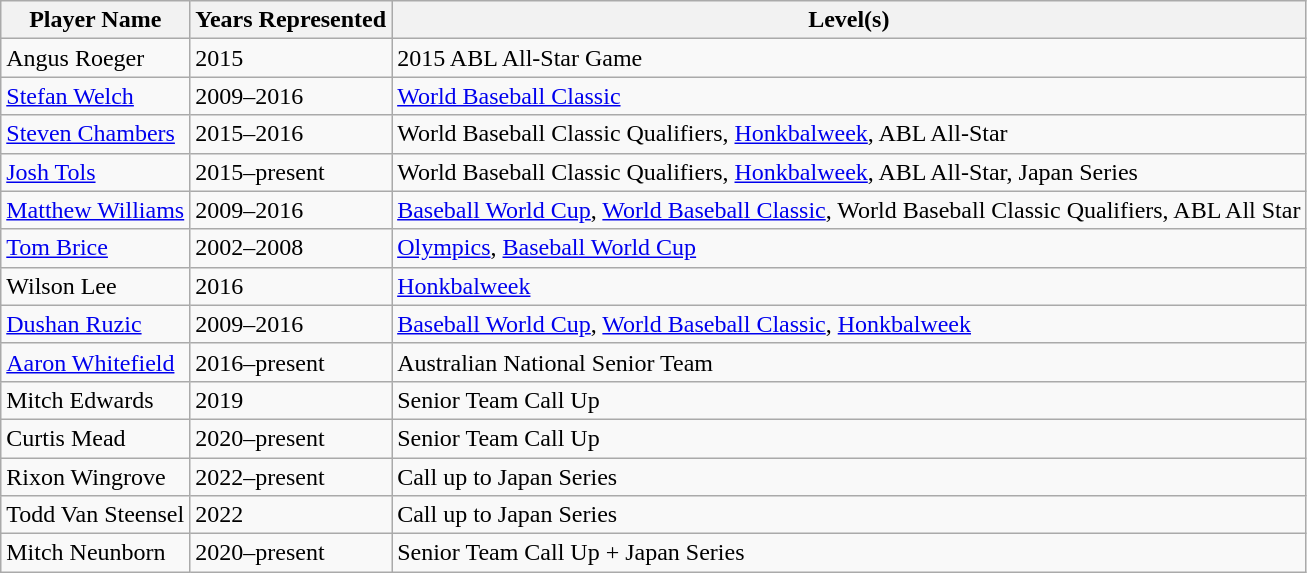<table class="wikitable">
<tr>
<th>Player Name</th>
<th>Years Represented</th>
<th>Level(s)</th>
</tr>
<tr>
<td>Angus Roeger</td>
<td>2015</td>
<td>2015 ABL All-Star Game</td>
</tr>
<tr>
<td><a href='#'>Stefan Welch</a></td>
<td>2009–2016</td>
<td><a href='#'>World Baseball Classic</a></td>
</tr>
<tr>
<td><a href='#'>Steven Chambers</a></td>
<td>2015–2016</td>
<td>World Baseball Classic Qualifiers, <a href='#'>Honkbalweek</a>, ABL All-Star</td>
</tr>
<tr>
<td><a href='#'>Josh Tols</a></td>
<td>2015–present</td>
<td>World Baseball Classic Qualifiers, <a href='#'>Honkbalweek</a>, ABL All-Star, Japan Series</td>
</tr>
<tr>
<td><a href='#'>Matthew Williams</a></td>
<td>2009–2016</td>
<td><a href='#'>Baseball World Cup</a>, <a href='#'>World Baseball Classic</a>, World Baseball Classic Qualifiers, ABL All Star</td>
</tr>
<tr>
<td><a href='#'>Tom Brice</a></td>
<td>2002–2008</td>
<td><a href='#'>Olympics</a>, <a href='#'>Baseball World Cup</a></td>
</tr>
<tr>
<td>Wilson Lee</td>
<td>2016</td>
<td><a href='#'>Honkbalweek</a></td>
</tr>
<tr>
<td><a href='#'>Dushan Ruzic</a></td>
<td>2009–2016</td>
<td><a href='#'>Baseball World Cup</a>, <a href='#'>World Baseball Classic</a>, <a href='#'>Honkbalweek</a></td>
</tr>
<tr>
<td><a href='#'>Aaron Whitefield</a></td>
<td>2016–present</td>
<td>Australian National Senior Team</td>
</tr>
<tr>
<td>Mitch Edwards</td>
<td>2019</td>
<td>Senior Team Call Up</td>
</tr>
<tr>
<td>Curtis Mead</td>
<td>2020–present</td>
<td>Senior Team Call Up</td>
</tr>
<tr>
<td>Rixon Wingrove</td>
<td>2022–present</td>
<td>Call up to Japan Series</td>
</tr>
<tr>
<td>Todd Van Steensel</td>
<td>2022</td>
<td>Call up to Japan Series</td>
</tr>
<tr>
<td>Mitch Neunborn</td>
<td>2020–present</td>
<td>Senior Team Call Up + Japan Series</td>
</tr>
</table>
